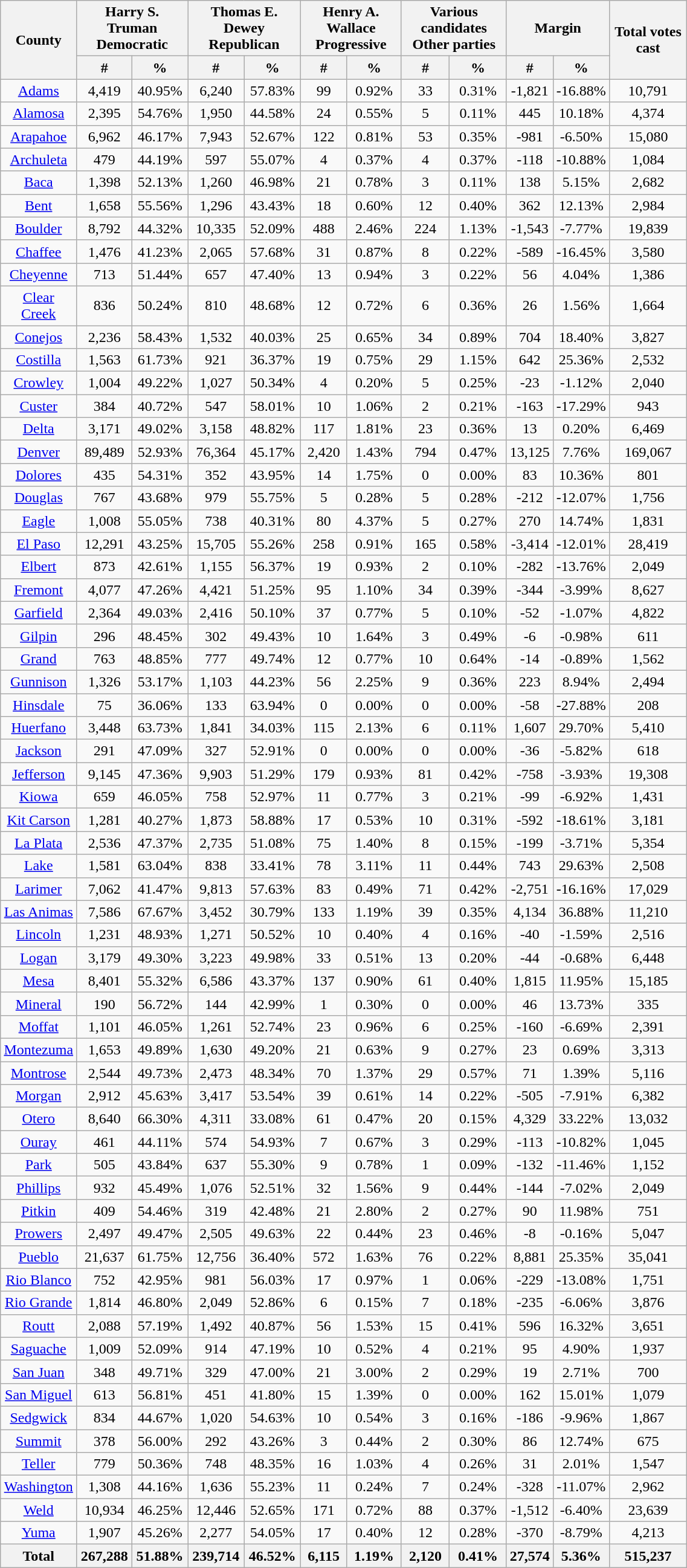<table width="60%"  class="wikitable sortable" style="text-align:center">
<tr>
<th style="text-align:center;" rowspan="2">County</th>
<th style="text-align:center;" colspan="2">Harry S. Truman<br>Democratic</th>
<th style="text-align:center;" colspan="2">Thomas E. Dewey<br>Republican</th>
<th style="text-align:center;" colspan="2">Henry A. Wallace<br>Progressive</th>
<th style="text-align:center;" colspan="2">Various candidates<br>Other parties</th>
<th style="text-align:center;" colspan="2">Margin</th>
<th style="text-align:center;" rowspan="2">Total votes cast</th>
</tr>
<tr>
<th style="text-align:center;" data-sort-type="number">#</th>
<th style="text-align:center;" data-sort-type="number">%</th>
<th style="text-align:center;" data-sort-type="number">#</th>
<th style="text-align:center;" data-sort-type="number">%</th>
<th style="text-align:center;" data-sort-type="number">#</th>
<th style="text-align:center;" data-sort-type="number">%</th>
<th style="text-align:center;" data-sort-type="number">#</th>
<th style="text-align:center;" data-sort-type="number">%</th>
<th style="text-align:center;" data-sort-type="number">#</th>
<th style="text-align:center;" data-sort-type="number">%</th>
</tr>
<tr style="text-align:center;">
<td><a href='#'>Adams</a></td>
<td>4,419</td>
<td>40.95%</td>
<td>6,240</td>
<td>57.83%</td>
<td>99</td>
<td>0.92%</td>
<td>33</td>
<td>0.31%</td>
<td>-1,821</td>
<td>-16.88%</td>
<td>10,791</td>
</tr>
<tr style="text-align:center;">
<td><a href='#'>Alamosa</a></td>
<td>2,395</td>
<td>54.76%</td>
<td>1,950</td>
<td>44.58%</td>
<td>24</td>
<td>0.55%</td>
<td>5</td>
<td>0.11%</td>
<td>445</td>
<td>10.18%</td>
<td>4,374</td>
</tr>
<tr style="text-align:center;">
<td><a href='#'>Arapahoe</a></td>
<td>6,962</td>
<td>46.17%</td>
<td>7,943</td>
<td>52.67%</td>
<td>122</td>
<td>0.81%</td>
<td>53</td>
<td>0.35%</td>
<td>-981</td>
<td>-6.50%</td>
<td>15,080</td>
</tr>
<tr style="text-align:center;">
<td><a href='#'>Archuleta</a></td>
<td>479</td>
<td>44.19%</td>
<td>597</td>
<td>55.07%</td>
<td>4</td>
<td>0.37%</td>
<td>4</td>
<td>0.37%</td>
<td>-118</td>
<td>-10.88%</td>
<td>1,084</td>
</tr>
<tr style="text-align:center;">
<td><a href='#'>Baca</a></td>
<td>1,398</td>
<td>52.13%</td>
<td>1,260</td>
<td>46.98%</td>
<td>21</td>
<td>0.78%</td>
<td>3</td>
<td>0.11%</td>
<td>138</td>
<td>5.15%</td>
<td>2,682</td>
</tr>
<tr style="text-align:center;">
<td><a href='#'>Bent</a></td>
<td>1,658</td>
<td>55.56%</td>
<td>1,296</td>
<td>43.43%</td>
<td>18</td>
<td>0.60%</td>
<td>12</td>
<td>0.40%</td>
<td>362</td>
<td>12.13%</td>
<td>2,984</td>
</tr>
<tr style="text-align:center;">
<td><a href='#'>Boulder</a></td>
<td>8,792</td>
<td>44.32%</td>
<td>10,335</td>
<td>52.09%</td>
<td>488</td>
<td>2.46%</td>
<td>224</td>
<td>1.13%</td>
<td>-1,543</td>
<td>-7.77%</td>
<td>19,839</td>
</tr>
<tr style="text-align:center;">
<td><a href='#'>Chaffee</a></td>
<td>1,476</td>
<td>41.23%</td>
<td>2,065</td>
<td>57.68%</td>
<td>31</td>
<td>0.87%</td>
<td>8</td>
<td>0.22%</td>
<td>-589</td>
<td>-16.45%</td>
<td>3,580</td>
</tr>
<tr style="text-align:center;">
<td><a href='#'>Cheyenne</a></td>
<td>713</td>
<td>51.44%</td>
<td>657</td>
<td>47.40%</td>
<td>13</td>
<td>0.94%</td>
<td>3</td>
<td>0.22%</td>
<td>56</td>
<td>4.04%</td>
<td>1,386</td>
</tr>
<tr style="text-align:center;">
<td><a href='#'>Clear Creek</a></td>
<td>836</td>
<td>50.24%</td>
<td>810</td>
<td>48.68%</td>
<td>12</td>
<td>0.72%</td>
<td>6</td>
<td>0.36%</td>
<td>26</td>
<td>1.56%</td>
<td>1,664</td>
</tr>
<tr style="text-align:center;">
<td><a href='#'>Conejos</a></td>
<td>2,236</td>
<td>58.43%</td>
<td>1,532</td>
<td>40.03%</td>
<td>25</td>
<td>0.65%</td>
<td>34</td>
<td>0.89%</td>
<td>704</td>
<td>18.40%</td>
<td>3,827</td>
</tr>
<tr style="text-align:center;">
<td><a href='#'>Costilla</a></td>
<td>1,563</td>
<td>61.73%</td>
<td>921</td>
<td>36.37%</td>
<td>19</td>
<td>0.75%</td>
<td>29</td>
<td>1.15%</td>
<td>642</td>
<td>25.36%</td>
<td>2,532</td>
</tr>
<tr style="text-align:center;">
<td><a href='#'>Crowley</a></td>
<td>1,004</td>
<td>49.22%</td>
<td>1,027</td>
<td>50.34%</td>
<td>4</td>
<td>0.20%</td>
<td>5</td>
<td>0.25%</td>
<td>-23</td>
<td>-1.12%</td>
<td>2,040</td>
</tr>
<tr style="text-align:center;">
<td><a href='#'>Custer</a></td>
<td>384</td>
<td>40.72%</td>
<td>547</td>
<td>58.01%</td>
<td>10</td>
<td>1.06%</td>
<td>2</td>
<td>0.21%</td>
<td>-163</td>
<td>-17.29%</td>
<td>943</td>
</tr>
<tr style="text-align:center;">
<td><a href='#'>Delta</a></td>
<td>3,171</td>
<td>49.02%</td>
<td>3,158</td>
<td>48.82%</td>
<td>117</td>
<td>1.81%</td>
<td>23</td>
<td>0.36%</td>
<td>13</td>
<td>0.20%</td>
<td>6,469</td>
</tr>
<tr style="text-align:center;">
<td><a href='#'>Denver</a></td>
<td>89,489</td>
<td>52.93%</td>
<td>76,364</td>
<td>45.17%</td>
<td>2,420</td>
<td>1.43%</td>
<td>794</td>
<td>0.47%</td>
<td>13,125</td>
<td>7.76%</td>
<td>169,067</td>
</tr>
<tr style="text-align:center;">
<td><a href='#'>Dolores</a></td>
<td>435</td>
<td>54.31%</td>
<td>352</td>
<td>43.95%</td>
<td>14</td>
<td>1.75%</td>
<td>0</td>
<td>0.00%</td>
<td>83</td>
<td>10.36%</td>
<td>801</td>
</tr>
<tr style="text-align:center;">
<td><a href='#'>Douglas</a></td>
<td>767</td>
<td>43.68%</td>
<td>979</td>
<td>55.75%</td>
<td>5</td>
<td>0.28%</td>
<td>5</td>
<td>0.28%</td>
<td>-212</td>
<td>-12.07%</td>
<td>1,756</td>
</tr>
<tr style="text-align:center;">
<td><a href='#'>Eagle</a></td>
<td>1,008</td>
<td>55.05%</td>
<td>738</td>
<td>40.31%</td>
<td>80</td>
<td>4.37%</td>
<td>5</td>
<td>0.27%</td>
<td>270</td>
<td>14.74%</td>
<td>1,831</td>
</tr>
<tr style="text-align:center;">
<td><a href='#'>El Paso</a></td>
<td>12,291</td>
<td>43.25%</td>
<td>15,705</td>
<td>55.26%</td>
<td>258</td>
<td>0.91%</td>
<td>165</td>
<td>0.58%</td>
<td>-3,414</td>
<td>-12.01%</td>
<td>28,419</td>
</tr>
<tr style="text-align:center;">
<td><a href='#'>Elbert</a></td>
<td>873</td>
<td>42.61%</td>
<td>1,155</td>
<td>56.37%</td>
<td>19</td>
<td>0.93%</td>
<td>2</td>
<td>0.10%</td>
<td>-282</td>
<td>-13.76%</td>
<td>2,049</td>
</tr>
<tr style="text-align:center;">
<td><a href='#'>Fremont</a></td>
<td>4,077</td>
<td>47.26%</td>
<td>4,421</td>
<td>51.25%</td>
<td>95</td>
<td>1.10%</td>
<td>34</td>
<td>0.39%</td>
<td>-344</td>
<td>-3.99%</td>
<td>8,627</td>
</tr>
<tr style="text-align:center;">
<td><a href='#'>Garfield</a></td>
<td>2,364</td>
<td>49.03%</td>
<td>2,416</td>
<td>50.10%</td>
<td>37</td>
<td>0.77%</td>
<td>5</td>
<td>0.10%</td>
<td>-52</td>
<td>-1.07%</td>
<td>4,822</td>
</tr>
<tr style="text-align:center;">
<td><a href='#'>Gilpin</a></td>
<td>296</td>
<td>48.45%</td>
<td>302</td>
<td>49.43%</td>
<td>10</td>
<td>1.64%</td>
<td>3</td>
<td>0.49%</td>
<td>-6</td>
<td>-0.98%</td>
<td>611</td>
</tr>
<tr style="text-align:center;">
<td><a href='#'>Grand</a></td>
<td>763</td>
<td>48.85%</td>
<td>777</td>
<td>49.74%</td>
<td>12</td>
<td>0.77%</td>
<td>10</td>
<td>0.64%</td>
<td>-14</td>
<td>-0.89%</td>
<td>1,562</td>
</tr>
<tr style="text-align:center;">
<td><a href='#'>Gunnison</a></td>
<td>1,326</td>
<td>53.17%</td>
<td>1,103</td>
<td>44.23%</td>
<td>56</td>
<td>2.25%</td>
<td>9</td>
<td>0.36%</td>
<td>223</td>
<td>8.94%</td>
<td>2,494</td>
</tr>
<tr style="text-align:center;">
<td><a href='#'>Hinsdale</a></td>
<td>75</td>
<td>36.06%</td>
<td>133</td>
<td>63.94%</td>
<td>0</td>
<td>0.00%</td>
<td>0</td>
<td>0.00%</td>
<td>-58</td>
<td>-27.88%</td>
<td>208</td>
</tr>
<tr style="text-align:center;">
<td><a href='#'>Huerfano</a></td>
<td>3,448</td>
<td>63.73%</td>
<td>1,841</td>
<td>34.03%</td>
<td>115</td>
<td>2.13%</td>
<td>6</td>
<td>0.11%</td>
<td>1,607</td>
<td>29.70%</td>
<td>5,410</td>
</tr>
<tr style="text-align:center;">
<td><a href='#'>Jackson</a></td>
<td>291</td>
<td>47.09%</td>
<td>327</td>
<td>52.91%</td>
<td>0</td>
<td>0.00%</td>
<td>0</td>
<td>0.00%</td>
<td>-36</td>
<td>-5.82%</td>
<td>618</td>
</tr>
<tr style="text-align:center;">
<td><a href='#'>Jefferson</a></td>
<td>9,145</td>
<td>47.36%</td>
<td>9,903</td>
<td>51.29%</td>
<td>179</td>
<td>0.93%</td>
<td>81</td>
<td>0.42%</td>
<td>-758</td>
<td>-3.93%</td>
<td>19,308</td>
</tr>
<tr style="text-align:center;">
<td><a href='#'>Kiowa</a></td>
<td>659</td>
<td>46.05%</td>
<td>758</td>
<td>52.97%</td>
<td>11</td>
<td>0.77%</td>
<td>3</td>
<td>0.21%</td>
<td>-99</td>
<td>-6.92%</td>
<td>1,431</td>
</tr>
<tr style="text-align:center;">
<td><a href='#'>Kit Carson</a></td>
<td>1,281</td>
<td>40.27%</td>
<td>1,873</td>
<td>58.88%</td>
<td>17</td>
<td>0.53%</td>
<td>10</td>
<td>0.31%</td>
<td>-592</td>
<td>-18.61%</td>
<td>3,181</td>
</tr>
<tr style="text-align:center;">
<td><a href='#'>La Plata</a></td>
<td>2,536</td>
<td>47.37%</td>
<td>2,735</td>
<td>51.08%</td>
<td>75</td>
<td>1.40%</td>
<td>8</td>
<td>0.15%</td>
<td>-199</td>
<td>-3.71%</td>
<td>5,354</td>
</tr>
<tr style="text-align:center;">
<td><a href='#'>Lake</a></td>
<td>1,581</td>
<td>63.04%</td>
<td>838</td>
<td>33.41%</td>
<td>78</td>
<td>3.11%</td>
<td>11</td>
<td>0.44%</td>
<td>743</td>
<td>29.63%</td>
<td>2,508</td>
</tr>
<tr style="text-align:center;">
<td><a href='#'>Larimer</a></td>
<td>7,062</td>
<td>41.47%</td>
<td>9,813</td>
<td>57.63%</td>
<td>83</td>
<td>0.49%</td>
<td>71</td>
<td>0.42%</td>
<td>-2,751</td>
<td>-16.16%</td>
<td>17,029</td>
</tr>
<tr style="text-align:center;">
<td><a href='#'>Las Animas</a></td>
<td>7,586</td>
<td>67.67%</td>
<td>3,452</td>
<td>30.79%</td>
<td>133</td>
<td>1.19%</td>
<td>39</td>
<td>0.35%</td>
<td>4,134</td>
<td>36.88%</td>
<td>11,210</td>
</tr>
<tr style="text-align:center;">
<td><a href='#'>Lincoln</a></td>
<td>1,231</td>
<td>48.93%</td>
<td>1,271</td>
<td>50.52%</td>
<td>10</td>
<td>0.40%</td>
<td>4</td>
<td>0.16%</td>
<td>-40</td>
<td>-1.59%</td>
<td>2,516</td>
</tr>
<tr style="text-align:center;">
<td><a href='#'>Logan</a></td>
<td>3,179</td>
<td>49.30%</td>
<td>3,223</td>
<td>49.98%</td>
<td>33</td>
<td>0.51%</td>
<td>13</td>
<td>0.20%</td>
<td>-44</td>
<td>-0.68%</td>
<td>6,448</td>
</tr>
<tr style="text-align:center;">
<td><a href='#'>Mesa</a></td>
<td>8,401</td>
<td>55.32%</td>
<td>6,586</td>
<td>43.37%</td>
<td>137</td>
<td>0.90%</td>
<td>61</td>
<td>0.40%</td>
<td>1,815</td>
<td>11.95%</td>
<td>15,185</td>
</tr>
<tr style="text-align:center;">
<td><a href='#'>Mineral</a></td>
<td>190</td>
<td>56.72%</td>
<td>144</td>
<td>42.99%</td>
<td>1</td>
<td>0.30%</td>
<td>0</td>
<td>0.00%</td>
<td>46</td>
<td>13.73%</td>
<td>335</td>
</tr>
<tr style="text-align:center;">
<td><a href='#'>Moffat</a></td>
<td>1,101</td>
<td>46.05%</td>
<td>1,261</td>
<td>52.74%</td>
<td>23</td>
<td>0.96%</td>
<td>6</td>
<td>0.25%</td>
<td>-160</td>
<td>-6.69%</td>
<td>2,391</td>
</tr>
<tr style="text-align:center;">
<td><a href='#'>Montezuma</a></td>
<td>1,653</td>
<td>49.89%</td>
<td>1,630</td>
<td>49.20%</td>
<td>21</td>
<td>0.63%</td>
<td>9</td>
<td>0.27%</td>
<td>23</td>
<td>0.69%</td>
<td>3,313</td>
</tr>
<tr style="text-align:center;">
<td><a href='#'>Montrose</a></td>
<td>2,544</td>
<td>49.73%</td>
<td>2,473</td>
<td>48.34%</td>
<td>70</td>
<td>1.37%</td>
<td>29</td>
<td>0.57%</td>
<td>71</td>
<td>1.39%</td>
<td>5,116</td>
</tr>
<tr style="text-align:center;">
<td><a href='#'>Morgan</a></td>
<td>2,912</td>
<td>45.63%</td>
<td>3,417</td>
<td>53.54%</td>
<td>39</td>
<td>0.61%</td>
<td>14</td>
<td>0.22%</td>
<td>-505</td>
<td>-7.91%</td>
<td>6,382</td>
</tr>
<tr style="text-align:center;">
<td><a href='#'>Otero</a></td>
<td>8,640</td>
<td>66.30%</td>
<td>4,311</td>
<td>33.08%</td>
<td>61</td>
<td>0.47%</td>
<td>20</td>
<td>0.15%</td>
<td>4,329</td>
<td>33.22%</td>
<td>13,032</td>
</tr>
<tr style="text-align:center;">
<td><a href='#'>Ouray</a></td>
<td>461</td>
<td>44.11%</td>
<td>574</td>
<td>54.93%</td>
<td>7</td>
<td>0.67%</td>
<td>3</td>
<td>0.29%</td>
<td>-113</td>
<td>-10.82%</td>
<td>1,045</td>
</tr>
<tr style="text-align:center;">
<td><a href='#'>Park</a></td>
<td>505</td>
<td>43.84%</td>
<td>637</td>
<td>55.30%</td>
<td>9</td>
<td>0.78%</td>
<td>1</td>
<td>0.09%</td>
<td>-132</td>
<td>-11.46%</td>
<td>1,152</td>
</tr>
<tr style="text-align:center;">
<td><a href='#'>Phillips</a></td>
<td>932</td>
<td>45.49%</td>
<td>1,076</td>
<td>52.51%</td>
<td>32</td>
<td>1.56%</td>
<td>9</td>
<td>0.44%</td>
<td>-144</td>
<td>-7.02%</td>
<td>2,049</td>
</tr>
<tr style="text-align:center;">
<td><a href='#'>Pitkin</a></td>
<td>409</td>
<td>54.46%</td>
<td>319</td>
<td>42.48%</td>
<td>21</td>
<td>2.80%</td>
<td>2</td>
<td>0.27%</td>
<td>90</td>
<td>11.98%</td>
<td>751</td>
</tr>
<tr style="text-align:center;">
<td><a href='#'>Prowers</a></td>
<td>2,497</td>
<td>49.47%</td>
<td>2,505</td>
<td>49.63%</td>
<td>22</td>
<td>0.44%</td>
<td>23</td>
<td>0.46%</td>
<td>-8</td>
<td>-0.16%</td>
<td>5,047</td>
</tr>
<tr style="text-align:center;">
<td><a href='#'>Pueblo</a></td>
<td>21,637</td>
<td>61.75%</td>
<td>12,756</td>
<td>36.40%</td>
<td>572</td>
<td>1.63%</td>
<td>76</td>
<td>0.22%</td>
<td>8,881</td>
<td>25.35%</td>
<td>35,041</td>
</tr>
<tr style="text-align:center;">
<td><a href='#'>Rio Blanco</a></td>
<td>752</td>
<td>42.95%</td>
<td>981</td>
<td>56.03%</td>
<td>17</td>
<td>0.97%</td>
<td>1</td>
<td>0.06%</td>
<td>-229</td>
<td>-13.08%</td>
<td>1,751</td>
</tr>
<tr style="text-align:center;">
<td><a href='#'>Rio Grande</a></td>
<td>1,814</td>
<td>46.80%</td>
<td>2,049</td>
<td>52.86%</td>
<td>6</td>
<td>0.15%</td>
<td>7</td>
<td>0.18%</td>
<td>-235</td>
<td>-6.06%</td>
<td>3,876</td>
</tr>
<tr style="text-align:center;">
<td><a href='#'>Routt</a></td>
<td>2,088</td>
<td>57.19%</td>
<td>1,492</td>
<td>40.87%</td>
<td>56</td>
<td>1.53%</td>
<td>15</td>
<td>0.41%</td>
<td>596</td>
<td>16.32%</td>
<td>3,651</td>
</tr>
<tr style="text-align:center;">
<td><a href='#'>Saguache</a></td>
<td>1,009</td>
<td>52.09%</td>
<td>914</td>
<td>47.19%</td>
<td>10</td>
<td>0.52%</td>
<td>4</td>
<td>0.21%</td>
<td>95</td>
<td>4.90%</td>
<td>1,937</td>
</tr>
<tr style="text-align:center;">
<td><a href='#'>San Juan</a></td>
<td>348</td>
<td>49.71%</td>
<td>329</td>
<td>47.00%</td>
<td>21</td>
<td>3.00%</td>
<td>2</td>
<td>0.29%</td>
<td>19</td>
<td>2.71%</td>
<td>700</td>
</tr>
<tr style="text-align:center;">
<td><a href='#'>San Miguel</a></td>
<td>613</td>
<td>56.81%</td>
<td>451</td>
<td>41.80%</td>
<td>15</td>
<td>1.39%</td>
<td>0</td>
<td>0.00%</td>
<td>162</td>
<td>15.01%</td>
<td>1,079</td>
</tr>
<tr style="text-align:center;">
<td><a href='#'>Sedgwick</a></td>
<td>834</td>
<td>44.67%</td>
<td>1,020</td>
<td>54.63%</td>
<td>10</td>
<td>0.54%</td>
<td>3</td>
<td>0.16%</td>
<td>-186</td>
<td>-9.96%</td>
<td>1,867</td>
</tr>
<tr style="text-align:center;">
<td><a href='#'>Summit</a></td>
<td>378</td>
<td>56.00%</td>
<td>292</td>
<td>43.26%</td>
<td>3</td>
<td>0.44%</td>
<td>2</td>
<td>0.30%</td>
<td>86</td>
<td>12.74%</td>
<td>675</td>
</tr>
<tr style="text-align:center;">
<td><a href='#'>Teller</a></td>
<td>779</td>
<td>50.36%</td>
<td>748</td>
<td>48.35%</td>
<td>16</td>
<td>1.03%</td>
<td>4</td>
<td>0.26%</td>
<td>31</td>
<td>2.01%</td>
<td>1,547</td>
</tr>
<tr style="text-align:center;">
<td><a href='#'>Washington</a></td>
<td>1,308</td>
<td>44.16%</td>
<td>1,636</td>
<td>55.23%</td>
<td>11</td>
<td>0.24%</td>
<td>7</td>
<td>0.24%</td>
<td>-328</td>
<td>-11.07%</td>
<td>2,962</td>
</tr>
<tr style="text-align:center;">
<td><a href='#'>Weld</a></td>
<td>10,934</td>
<td>46.25%</td>
<td>12,446</td>
<td>52.65%</td>
<td>171</td>
<td>0.72%</td>
<td>88</td>
<td>0.37%</td>
<td>-1,512</td>
<td>-6.40%</td>
<td>23,639</td>
</tr>
<tr style="text-align:center;">
<td><a href='#'>Yuma</a></td>
<td>1,907</td>
<td>45.26%</td>
<td>2,277</td>
<td>54.05%</td>
<td>17</td>
<td>0.40%</td>
<td>12</td>
<td>0.28%</td>
<td>-370</td>
<td>-8.79%</td>
<td>4,213</td>
</tr>
<tr>
<th>Total</th>
<th>267,288</th>
<th>51.88%</th>
<th>239,714</th>
<th>46.52%</th>
<th>6,115</th>
<th>1.19%</th>
<th>2,120</th>
<th>0.41%</th>
<th>27,574</th>
<th>5.36%</th>
<th>515,237</th>
</tr>
</table>
